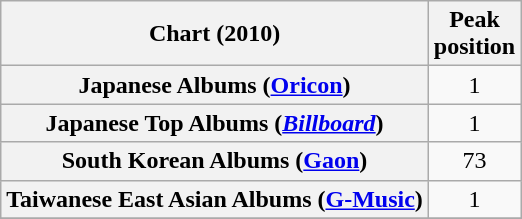<table class="wikitable sortable plainrowheaders">
<tr>
<th>Chart (2010)</th>
<th>Peak<br>position</th>
</tr>
<tr>
<th scope="row">Japanese Albums (<a href='#'>Oricon</a>)</th>
<td align="center">1</td>
</tr>
<tr>
<th scope="row">Japanese Top Albums (<em><a href='#'>Billboard</a></em>)</th>
<td align="center">1</td>
</tr>
<tr>
<th scope="row">South Korean Albums (<a href='#'>Gaon</a>)</th>
<td align="center">73</td>
</tr>
<tr>
<th scope="row">Taiwanese East Asian Albums (<a href='#'>G-Music</a>)</th>
<td align="center">1</td>
</tr>
<tr>
</tr>
</table>
